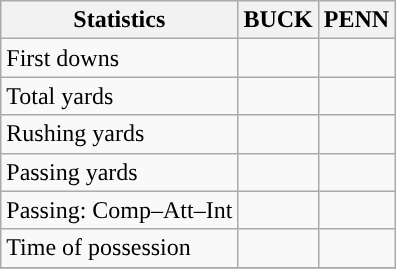<table class="wikitable" style="float: left;">
<tr>
<th>Statistics</th>
<th>BUCK</th>
<th>PENN</th>
</tr>
<tr>
<td>First downs</td>
<td></td>
<td></td>
</tr>
<tr>
<td>Total yards</td>
<td></td>
<td></td>
</tr>
<tr>
<td>Rushing yards</td>
<td></td>
<td></td>
</tr>
<tr>
<td>Passing yards</td>
<td></td>
<td></td>
</tr>
<tr>
<td>Passing: Comp–Att–Int</td>
<td></td>
<td></td>
</tr>
<tr>
<td>Time of possession</td>
<td></td>
<td></td>
</tr>
<tr>
</tr>
</table>
